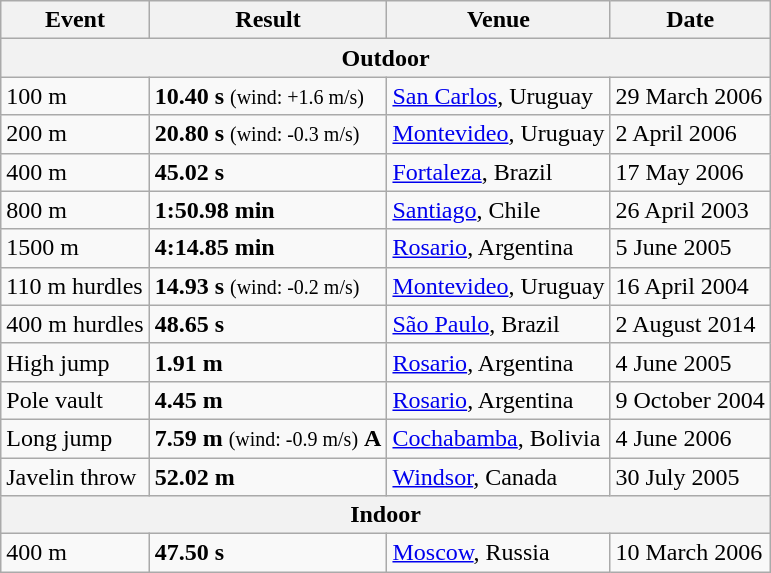<table class="wikitable">
<tr>
<th>Event</th>
<th>Result</th>
<th>Venue</th>
<th>Date</th>
</tr>
<tr>
<th colspan="4">Outdoor</th>
</tr>
<tr>
<td>100 m</td>
<td><strong>10.40 s</strong> <small>(wind: +1.6 m/s)</small></td>
<td><a href='#'>San Carlos</a>, Uruguay</td>
<td>29 March 2006</td>
</tr>
<tr>
<td>200 m</td>
<td><strong>20.80 s</strong> <small>(wind: -0.3 m/s)</small></td>
<td><a href='#'>Montevideo</a>, Uruguay</td>
<td>2 April 2006</td>
</tr>
<tr>
<td>400 m</td>
<td><strong>45.02 s</strong></td>
<td><a href='#'>Fortaleza</a>, Brazil</td>
<td>17 May 2006</td>
</tr>
<tr>
<td>800 m</td>
<td><strong>1:50.98  min</strong></td>
<td><a href='#'>Santiago</a>, Chile</td>
<td>26 April 2003</td>
</tr>
<tr>
<td>1500 m</td>
<td><strong>4:14.85 min</strong></td>
<td><a href='#'>Rosario</a>, Argentina</td>
<td>5 June 2005</td>
</tr>
<tr>
<td>110 m hurdles</td>
<td><strong>14.93 s</strong> <small>(wind: -0.2 m/s)</small></td>
<td><a href='#'>Montevideo</a>, Uruguay</td>
<td>16 April 2004</td>
</tr>
<tr>
<td>400 m hurdles</td>
<td><strong>48.65 s</strong></td>
<td><a href='#'>São Paulo</a>, Brazil</td>
<td>2 August 2014</td>
</tr>
<tr>
<td>High jump</td>
<td><strong>1.91 m</strong></td>
<td><a href='#'>Rosario</a>, Argentina</td>
<td>4 June 2005</td>
</tr>
<tr>
<td>Pole vault</td>
<td><strong>4.45 m</strong></td>
<td><a href='#'>Rosario</a>, Argentina</td>
<td>9 October 2004</td>
</tr>
<tr>
<td>Long jump</td>
<td><strong>7.59 m</strong> <small>(wind: -0.9 m/s)</small> <strong>A</strong></td>
<td><a href='#'>Cochabamba</a>, Bolivia</td>
<td>4 June 2006</td>
</tr>
<tr>
<td>Javelin throw</td>
<td><strong>52.02 m</strong></td>
<td><a href='#'>Windsor</a>, Canada</td>
<td>30 July 2005</td>
</tr>
<tr>
<th colspan="4">Indoor</th>
</tr>
<tr>
<td>400 m</td>
<td><strong>47.50 s</strong></td>
<td><a href='#'>Moscow</a>, Russia</td>
<td>10 March 2006</td>
</tr>
</table>
